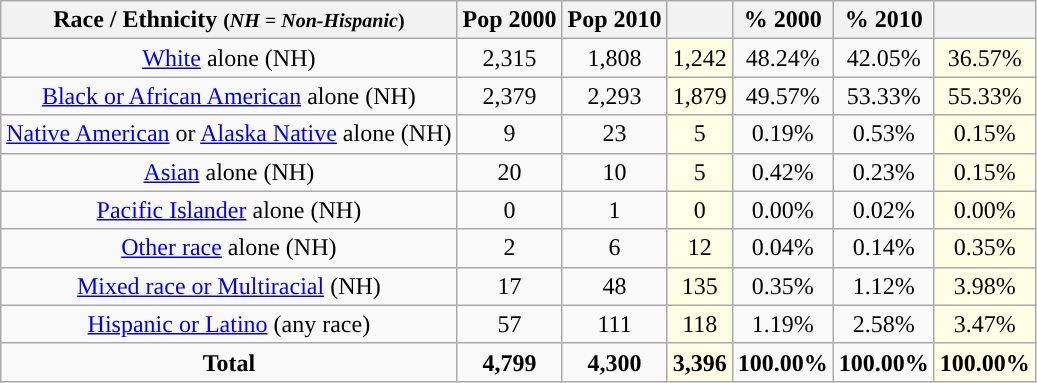<table class="wikitable" style="text-align:center;">
<tr>
<th>Race / Ethnicity <small>(<em>NH = Non-Hispanic</em>)</small></th>
<th>Pop 2000</th>
<th>Pop 2010</th>
<th></th>
<th>% 2000</th>
<th>% 2010</th>
<th></th>
</tr>
<tr>
<td><a href='#'>White</a> alone (NH)</td>
<td>2,315</td>
<td>1,808</td>
<td style='background: #ffffe6;'>1,242</td>
<td>48.24%</td>
<td>42.05%</td>
<td style='background: #ffffe6;'>36.57%</td>
</tr>
<tr>
<td><a href='#'>Black or African American</a> alone (NH)</td>
<td>2,379</td>
<td>2,293</td>
<td style='background: #ffffe6;'>1,879</td>
<td>49.57%</td>
<td>53.33%</td>
<td style='background: #ffffe6;'>55.33%</td>
</tr>
<tr>
<td><a href='#'>Native American</a> or <a href='#'>Alaska Native</a> alone (NH)</td>
<td>9</td>
<td>23</td>
<td style='background: #ffffe6;'>5</td>
<td>0.19%</td>
<td>0.53%</td>
<td style='background: #ffffe6;'>0.15%</td>
</tr>
<tr>
<td><a href='#'>Asian</a> alone (NH)</td>
<td>20</td>
<td>10</td>
<td style='background: #ffffe6;'>5</td>
<td>0.42%</td>
<td>0.23%</td>
<td style='background: #ffffe6;'>0.15%</td>
</tr>
<tr>
<td><a href='#'>Pacific Islander</a> alone (NH)</td>
<td>0</td>
<td>1</td>
<td style='background: #ffffe6;'>0</td>
<td>0.00%</td>
<td>0.02%</td>
<td style='background: #ffffe6;'>0.00%</td>
</tr>
<tr>
<td><a href='#'>Other race</a> alone (NH)</td>
<td>2</td>
<td>6</td>
<td style='background: #ffffe6;'>12</td>
<td>0.04%</td>
<td>0.14%</td>
<td style='background: #ffffe6;'>0.35%</td>
</tr>
<tr>
<td><a href='#'>Mixed race or Multiracial</a> (NH)</td>
<td>17</td>
<td>48</td>
<td style='background: #ffffe6;'>135</td>
<td>0.35%</td>
<td>1.12%</td>
<td style='background: #ffffe6;'>3.98%</td>
</tr>
<tr>
<td><a href='#'>Hispanic or Latino</a> (any race)</td>
<td>57</td>
<td>111</td>
<td style='background: #ffffe6;'>118</td>
<td>1.19%</td>
<td>2.58%</td>
<td style='background: #ffffe6;'>3.47%</td>
</tr>
<tr>
<td><strong>Total</strong></td>
<td><strong>4,799</strong></td>
<td><strong>4,300</strong></td>
<td style='background: #ffffe6;'><strong>3,396</strong></td>
<td><strong>100.00%</strong></td>
<td><strong>100.00%</strong></td>
<td style='background: #ffffe6;'><strong>100.00%</strong></td>
</tr>
</table>
